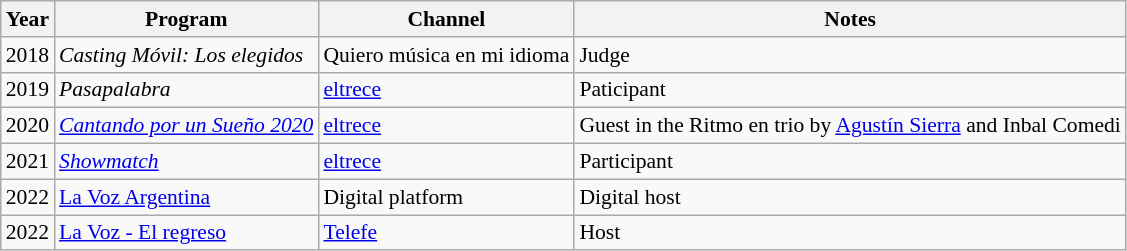<table class="wikitable" style="font-size: 90%;">
<tr>
<th>Year</th>
<th>Program</th>
<th>Channel</th>
<th>Notes</th>
</tr>
<tr>
<td>2018</td>
<td><em>Casting Móvil: Los elegidos</em></td>
<td>Quiero música en mi idioma</td>
<td>Judge</td>
</tr>
<tr>
<td>2019</td>
<td><em>Pasapalabra</em></td>
<td><a href='#'>eltrece</a></td>
<td>Paticipant</td>
</tr>
<tr>
<td>2020</td>
<td><em><a href='#'>Cantando por un Sueño 2020</a></em></td>
<td><a href='#'>eltrece</a></td>
<td>Guest in the Ritmo en trio by <a href='#'>Agustín Sierra</a> and Inbal Comedi</td>
</tr>
<tr>
<td>2021</td>
<td><em><a href='#'>Showmatch</a></em></td>
<td><a href='#'>eltrece</a></td>
<td>Participant</td>
</tr>
<tr>
<td>2022</td>
<td><a href='#'>La Voz Argentina</a></td>
<td>Digital platform</td>
<td>Digital host</td>
</tr>
<tr>
<td>2022</td>
<td><a href='#'>La Voz - El regreso</a></td>
<td><a href='#'>Telefe</a></td>
<td>Host</td>
</tr>
</table>
